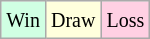<table class="wikitable">
<tr>
<td style="background:#d0ffe3;"><small>Win</small></td>
<td style="background:#ffd;"><small>Draw</small></td>
<td style="background:#ffd0e3;"><small>Loss</small></td>
</tr>
</table>
